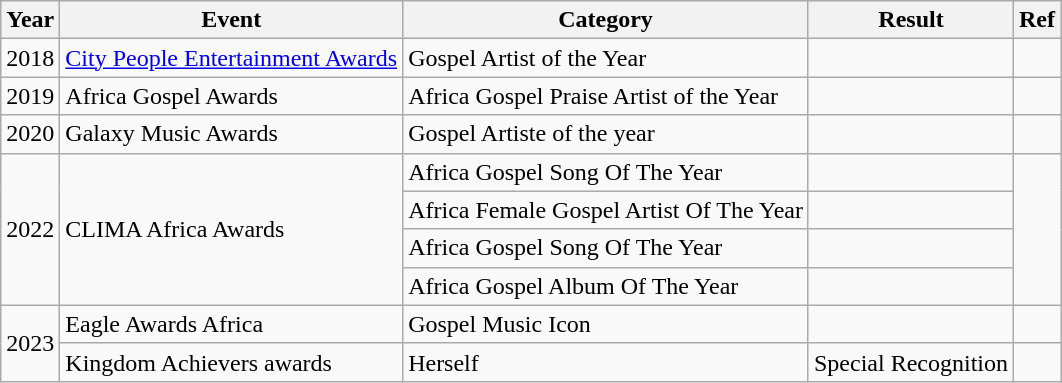<table class="wikitable">
<tr>
<th>Year</th>
<th>Event</th>
<th>Category</th>
<th>Result</th>
<th>Ref</th>
</tr>
<tr>
<td>2018</td>
<td><a href='#'>City People Entertainment Awards</a></td>
<td>Gospel Artist of the Year</td>
<td></td>
<td></td>
</tr>
<tr>
<td>2019</td>
<td>Africa Gospel Awards</td>
<td>Africa Gospel Praise Artist of the Year</td>
<td></td>
<td></td>
</tr>
<tr>
<td>2020</td>
<td>Galaxy Music Awards</td>
<td>Gospel Artiste of the year</td>
<td></td>
<td></td>
</tr>
<tr>
<td rowspan="4">2022</td>
<td rowspan="4">CLIMA Africa Awards</td>
<td>Africa Gospel Song Of The Year</td>
<td></td>
<td rowspan="4"></td>
</tr>
<tr>
<td>Africa Female Gospel Artist Of The Year</td>
<td></td>
</tr>
<tr>
<td>Africa Gospel Song Of The Year</td>
<td></td>
</tr>
<tr>
<td>Africa Gospel Album Of The Year</td>
<td></td>
</tr>
<tr>
<td rowspan="2">2023</td>
<td>Eagle Awards Africa</td>
<td>Gospel Music Icon</td>
<td></td>
<td></td>
</tr>
<tr>
<td>Kingdom Achievers awards</td>
<td>Herself</td>
<td>Special Recognition</td>
<td></td>
</tr>
</table>
